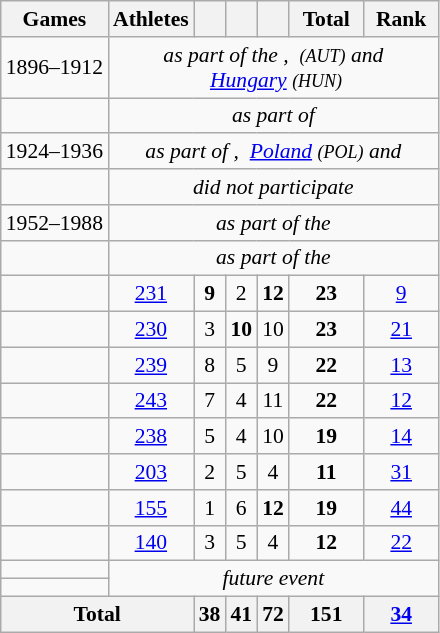<table class="wikitable" style="text-align:center; font-size:90%;">
<tr>
<th>Games</th>
<th>Athletes</th>
<th width:3em; font-weight:bold;"></th>
<th width:3em; font-weight:bold;"></th>
<th width:3em; font-weight:bold;"></th>
<th style="width:3em; font-weight:bold;">Total</th>
<th style="width:3em; font-weight:bold;">Rank</th>
</tr>
<tr>
<td align=left>1896–1912</td>
<td colspan=6><em>as part of the ,  <small>(AUT)</small> and <br>  <a href='#'>Hungary</a> <small>(HUN)</small></em></td>
</tr>
<tr>
<td align=left></td>
<td colspan=6><em>as part of </em></td>
</tr>
<tr>
<td align=left>1924–1936</td>
<td colspan=6><em>as part of ,  <a href='#'>Poland</a> <small>(POL)</small> and <br></em></td>
</tr>
<tr>
<td align=left></td>
<td colspan=6><em>did not participate</em></td>
</tr>
<tr>
<td align=left>1952–1988</td>
<td colspan=6><em>as part of the </em></td>
</tr>
<tr>
<td align=left></td>
<td colspan=6><em>as part of the </em></td>
</tr>
<tr>
<td align=left></td>
<td><a href='#'>231</a></td>
<td><strong>9</strong></td>
<td>2</td>
<td><strong>12</strong></td>
<td><strong>23</strong></td>
<td><a href='#'>9</a></td>
</tr>
<tr>
<td align=left></td>
<td><a href='#'>230</a></td>
<td>3</td>
<td><strong>10</strong></td>
<td>10</td>
<td><strong>23</strong></td>
<td><a href='#'>21</a></td>
</tr>
<tr>
<td align=left></td>
<td><a href='#'>239</a></td>
<td>8</td>
<td>5</td>
<td>9</td>
<td><strong>22</strong></td>
<td><a href='#'>13</a></td>
</tr>
<tr>
<td align=left></td>
<td><a href='#'>243</a></td>
<td>7</td>
<td>4</td>
<td>11</td>
<td><strong>22</strong></td>
<td><a href='#'>12</a></td>
</tr>
<tr>
<td align=left></td>
<td><a href='#'>238</a></td>
<td>5</td>
<td>4</td>
<td>10</td>
<td><strong>19</strong></td>
<td><a href='#'>14</a></td>
</tr>
<tr>
<td align=left></td>
<td><a href='#'>203</a></td>
<td>2</td>
<td>5</td>
<td>4</td>
<td><strong>11</strong></td>
<td><a href='#'>31</a></td>
</tr>
<tr>
<td align=left></td>
<td><a href='#'>155</a></td>
<td>1</td>
<td>6</td>
<td><strong>12</strong></td>
<td><strong>19</strong></td>
<td><a href='#'>44</a></td>
</tr>
<tr>
<td align=left></td>
<td><a href='#'>140</a></td>
<td>3</td>
<td>5</td>
<td>4</td>
<td><strong>12</strong></td>
<td><a href='#'>22</a></td>
</tr>
<tr>
<td align=left></td>
<td colspan=6; rowspan=2><em>future event</em></td>
</tr>
<tr>
<td align=left></td>
</tr>
<tr>
<th colspan=2>Total</th>
<th>38</th>
<th>41</th>
<th>72</th>
<th>151</th>
<th><a href='#'>34</a></th>
</tr>
</table>
